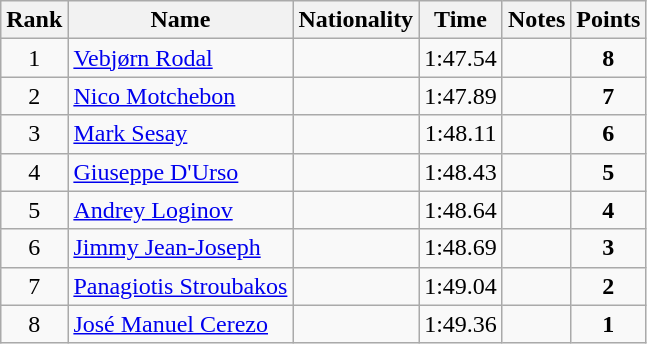<table class="wikitable sortable" style="text-align:center">
<tr>
<th>Rank</th>
<th>Name</th>
<th>Nationality</th>
<th>Time</th>
<th>Notes</th>
<th>Points</th>
</tr>
<tr>
<td>1</td>
<td align=left><a href='#'>Vebjørn Rodal</a></td>
<td align=left></td>
<td>1:47.54</td>
<td></td>
<td><strong>8</strong></td>
</tr>
<tr>
<td>2</td>
<td align=left><a href='#'>Nico Motchebon</a></td>
<td align=left></td>
<td>1:47.89</td>
<td></td>
<td><strong>7</strong></td>
</tr>
<tr>
<td>3</td>
<td align=left><a href='#'>Mark Sesay</a></td>
<td align=left></td>
<td>1:48.11</td>
<td></td>
<td><strong>6</strong></td>
</tr>
<tr>
<td>4</td>
<td align=left><a href='#'>Giuseppe D'Urso</a></td>
<td align=left></td>
<td>1:48.43</td>
<td></td>
<td><strong>5</strong></td>
</tr>
<tr>
<td>5</td>
<td align=left><a href='#'>Andrey Loginov</a></td>
<td align=left></td>
<td>1:48.64</td>
<td></td>
<td><strong>4</strong></td>
</tr>
<tr>
<td>6</td>
<td align=left><a href='#'>Jimmy Jean-Joseph</a></td>
<td align=left></td>
<td>1:48.69</td>
<td></td>
<td><strong>3</strong></td>
</tr>
<tr>
<td>7</td>
<td align=left><a href='#'>Panagiotis Stroubakos</a></td>
<td align=left></td>
<td>1:49.04</td>
<td></td>
<td><strong>2</strong></td>
</tr>
<tr>
<td>8</td>
<td align=left><a href='#'>José Manuel Cerezo</a></td>
<td align=left></td>
<td>1:49.36</td>
<td></td>
<td><strong>1</strong></td>
</tr>
</table>
